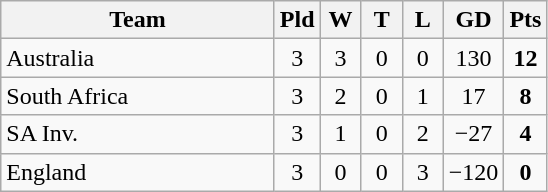<table class="wikitable" style="text-align:center;">
<tr>
<th width=175>Team</th>
<th style="width:20px;" abbr="Played">Pld</th>
<th style="width:20px;" abbr="Won">W</th>
<th style="width:20px;" abbr="Tied">T</th>
<th style="width:20px;" abbr="Lost">L</th>
<th style="width:30px;" abbr="Diff">GD</th>
<th style="width:20px;" abbr="Points">Pts</th>
</tr>
<tr style="background:#f9f9f9;">
<td style="text-align:left;"> Australia</td>
<td>3</td>
<td>3</td>
<td>0</td>
<td>0</td>
<td>130</td>
<td><strong>12</strong></td>
</tr>
<tr style="background:#f9f9f9;">
<td style="text-align:left;"> South Africa</td>
<td>3</td>
<td>2</td>
<td>0</td>
<td>1</td>
<td>17</td>
<td><strong>8</strong></td>
</tr>
<tr style="background:#f9f9f9;">
<td style="text-align:left;"> SA Inv.</td>
<td>3</td>
<td>1</td>
<td>0</td>
<td>2</td>
<td>−27</td>
<td><strong>4</strong></td>
</tr>
<tr style="background:#f9f9f9;">
<td style="text-align:left;"> England</td>
<td>3</td>
<td>0</td>
<td>0</td>
<td>3</td>
<td>−120</td>
<td><strong>0</strong></td>
</tr>
</table>
